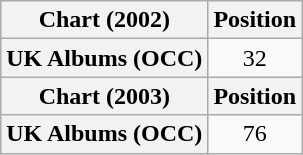<table class="wikitable plainrowheaders" style="text-align:center">
<tr>
<th>Chart (2002)</th>
<th>Position</th>
</tr>
<tr>
<th scope="row">UK Albums (OCC)</th>
<td>32</td>
</tr>
<tr>
<th>Chart (2003)</th>
<th>Position</th>
</tr>
<tr>
<th scope="row">UK Albums (OCC)</th>
<td>76</td>
</tr>
</table>
